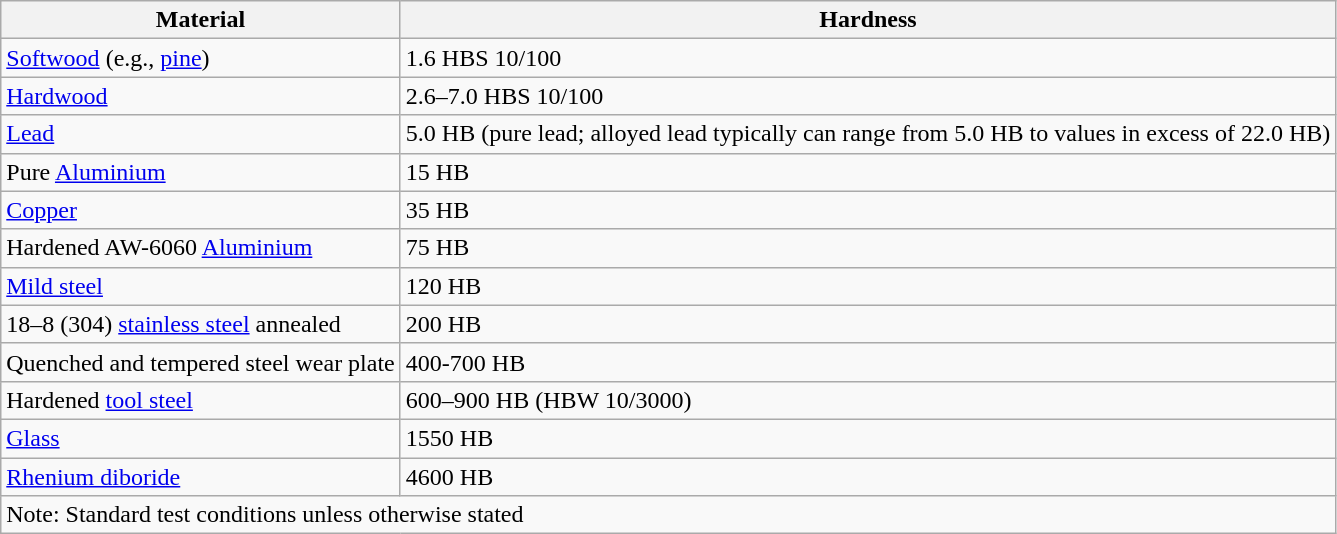<table class="wikitable">
<tr>
<th>Material</th>
<th>Hardness</th>
</tr>
<tr>
<td><a href='#'>Softwood</a> (e.g., <a href='#'>pine</a>)</td>
<td>1.6 HBS 10/100</td>
</tr>
<tr>
<td><a href='#'>Hardwood</a></td>
<td>2.6–7.0 HBS 10/100</td>
</tr>
<tr>
<td><a href='#'>Lead</a></td>
<td>5.0 HB (pure lead; alloyed lead typically can range from 5.0 HB to values in excess of 22.0 HB)</td>
</tr>
<tr>
<td>Pure <a href='#'>Aluminium</a></td>
<td>15 HB</td>
</tr>
<tr>
<td><a href='#'>Copper</a></td>
<td>35 HB</td>
</tr>
<tr>
<td>Hardened AW-6060 <a href='#'>Aluminium</a></td>
<td>75 HB</td>
</tr>
<tr>
<td><a href='#'>Mild steel</a></td>
<td>120 HB</td>
</tr>
<tr>
<td>18–8 (304) <a href='#'>stainless steel</a> annealed</td>
<td>200 HB</td>
</tr>
<tr>
<td>Quenched and tempered steel wear plate</td>
<td>400-700 HB</td>
</tr>
<tr>
<td>Hardened <a href='#'>tool steel</a></td>
<td>600–900 HB  (HBW 10/3000)</td>
</tr>
<tr>
<td><a href='#'>Glass</a></td>
<td>1550 HB</td>
</tr>
<tr>
<td><a href='#'>Rhenium diboride</a></td>
<td>4600 HB</td>
</tr>
<tr>
<td colspan=2>Note: Standard test conditions unless otherwise stated</td>
</tr>
</table>
